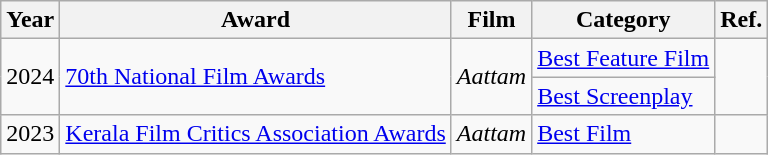<table class="wikitable">
<tr>
<th>Year</th>
<th>Award</th>
<th>Film</th>
<th>Category</th>
<th>Ref.</th>
</tr>
<tr>
<td rowspan="2">2024</td>
<td rowspan="2"><a href='#'>70th National Film Awards</a></td>
<td rowspan="2"><em>Aattam</em></td>
<td><a href='#'>Best Feature Film</a></td>
<td rowspan="2"></td>
</tr>
<tr>
<td><a href='#'>Best Screenplay</a></td>
</tr>
<tr>
<td>2023</td>
<td><a href='#'>Kerala Film Critics Association Awards</a></td>
<td><em>Aattam</em></td>
<td><a href='#'>Best Film</a></td>
<td></td>
</tr>
</table>
